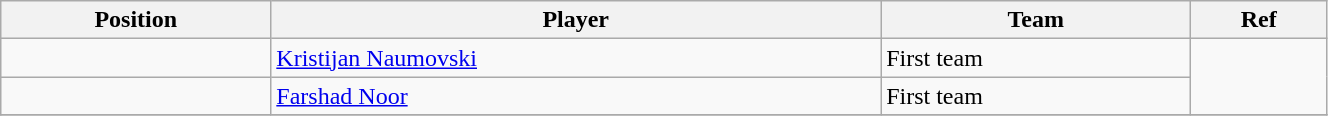<table class="wikitable sortable" style="width:70%; text-align:center; font-size:100%; text-align:left;">
<tr>
<th>Position</th>
<th>Player</th>
<th>Team</th>
<th>Ref</th>
</tr>
<tr>
<td></td>
<td> <a href='#'>Kristijan Naumovski</a></td>
<td>First team</td>
<td rowspan=2></td>
</tr>
<tr>
<td></td>
<td> <a href='#'>Farshad Noor</a></td>
<td>First team</td>
</tr>
<tr>
</tr>
</table>
